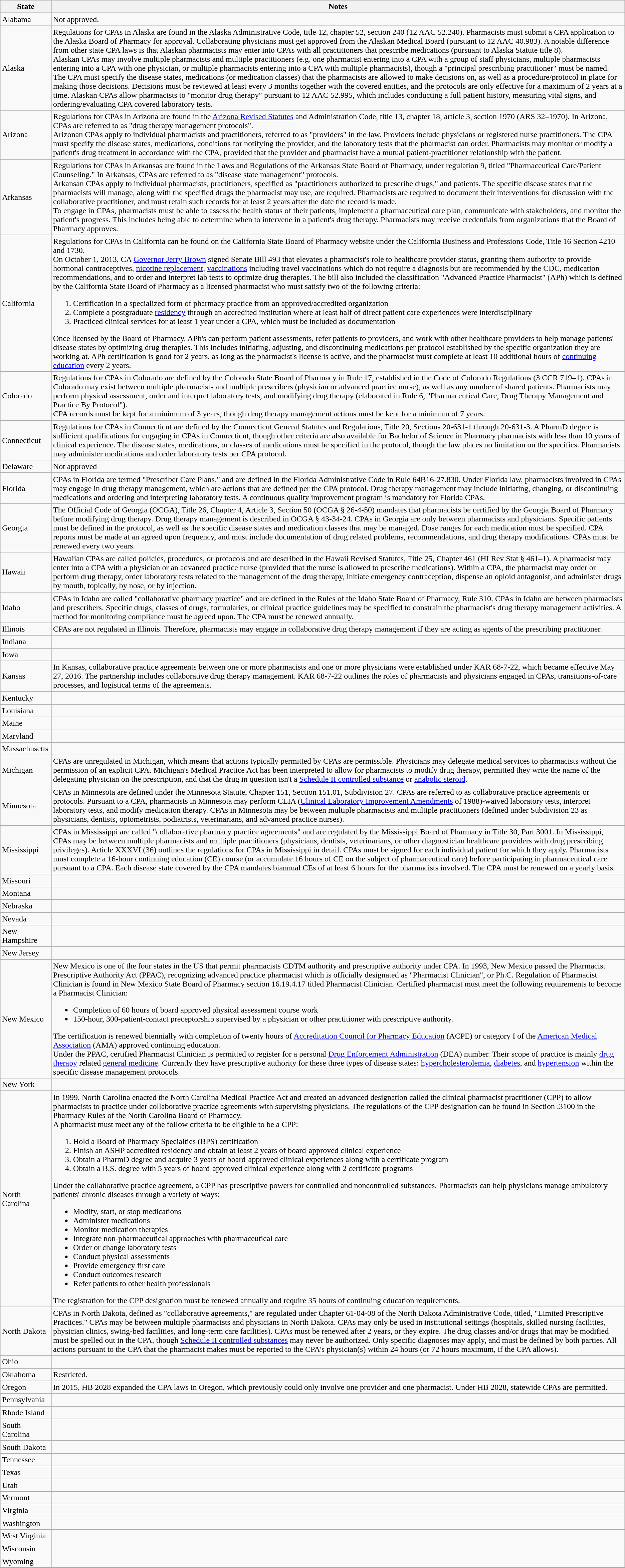<table class="wikitable mw-collapsible">
<tr>
<th>State</th>
<th>Notes</th>
</tr>
<tr>
<td>Alabama</td>
<td>Not approved.</td>
</tr>
<tr>
<td>Alaska</td>
<td>Regulations for CPAs in Alaska are found in the Alaska Administrative Code, title 12, chapter 52, section 240 (12 AAC 52.240). Pharmacists must submit a CPA application to the Alaska Board of Pharmacy for approval. Collaborating physicians must get approved from the Alaskan Medical Board (pursuant to 12 AAC 40.983). A notable difference from other state CPA laws is that Alaskan pharmacists may enter into CPAs with all practitioners that prescribe medications (pursuant to Alaska Statute title 8).<br>Alaskan CPAs may involve multiple pharmacists and multiple practitioners (e.g. one pharmacist entering into a CPA with a group of staff physicians, multiple pharmacists entering into a CPA with one physician, or multiple pharmacists entering into a CPA with multiple pharmacists), though a "principal prescribing practitioner" must be named. The CPA must specify the disease states, medications (or medication classes) that the pharmacists are allowed to make decisions on, as well as a procedure/protocol in place for making those decisions. Decisions must be reviewed at least every 3 months together with the covered entities, and the protocols are only effective for a maximum of 2 years at a time. Alaskan CPAs allow pharmacists to "monitor drug therapy" pursuant to 12 AAC 52.995, which includes conducting a full patient history, measuring vital signs, and ordering/evaluating CPA covered laboratory tests.</td>
</tr>
<tr>
<td>Arizona</td>
<td>Regulations for CPAs in Arizona are found in the <a href='#'>Arizona Revised Statutes</a> and Administration Code, title 13, chapter 18, article 3, section 1970 (ARS 32–1970). In Arizona, CPAs are referred to as "drug therapy management protocols".<br>Arizonan CPAs apply to individual pharmacists and practitioners, referred to as "providers" in the law. Providers include physicians or registered nurse practitioners. The CPA must specify the disease states, medications, conditions for notifying the provider, and the laboratory tests that the pharmacist can order. Pharmacists may monitor or modify a patient's drug treatment in accordance with the CPA, provided that the provider and pharmacist have a mutual patient-practitioner relationship with the patient.</td>
</tr>
<tr>
<td>Arkansas</td>
<td>Regulations for CPAs in Arkansas are found in the Laws and Regulations of the Arkansas State Board of Pharmacy, under regulation 9, titled "Pharmaceutical Care/Patient Counseling." In Arkansas, CPAs are referred to as "disease state management" protocols.<br>Arkansan CPAs apply to individual pharmacists, practitioners, specified as "practitioners authorized to prescribe drugs," and patients. The specific disease states that the pharmacists will manage, along with the specified drugs the pharmacist may use, are required. Pharmacists are required to document their interventions for discussion with the collaborative practitioner, and must retain such records for at least 2 years after the date the record is made.<br>To engage in CPAs, pharmacists must be able to assess the health status of their patients, implement a pharmaceutical care plan, communicate with stakeholders, and monitor the patient's progress. This includes being able to determine when to intervene in a patient's drug therapy. Pharmacists may receive credentials from organizations that the Board of Pharmacy approves.</td>
</tr>
<tr>
<td>California</td>
<td>Regulations for CPAs in California can be found on the California State Board of Pharmacy website under the California Business and Professions Code, Title 16 Section 4210 and 1730.<br>On October 1, 2013, CA <a href='#'>Governor Jerry Brown</a> signed Senate Bill 493 that elevates a pharmacist's role to healthcare provider status, granting them authority to provide hormonal contraceptives, <a href='#'>nicotine replacement</a>, <a href='#'>vaccinations</a> including travel vaccinations which do not require a diagnosis but are recommended by the CDC, medication recommendations, and to order and interpret lab tests to optimize drug therapies. The bill also included the classification "Advanced Practice Pharmacist" (APh) which is defined by the California State Board of Pharmacy as a licensed pharmacist who must satisfy two of the following criteria:<ol><li>Certification in a specialized form of pharmacy practice from an approved/accredited organization</li><li>Complete a postgraduate <a href='#'>residency</a> through an accredited institution where at least half of direct patient care experiences were interdisciplinary</li><li>Practiced clinical services for at least 1 year under a CPA, which must be included as documentation</li></ol>Once licensed by the Board of Pharmacy, APh's can perform patient assessments, refer patients to providers, and work with other healthcare providers to help manage patients' disease states by optimizing drug therapies. This includes initiating, adjusting, and discontinuing medications per protocol established by the specific organization they are working at. APh certification is good for 2 years, as long as the pharmacist's license is active, and the pharmacist must complete at least 10 additional hours of <a href='#'>continuing education</a> every 2 years.</td>
</tr>
<tr>
<td>Colorado</td>
<td>Regulations for CPAs in Colorado are defined by the Colorado State Board of Pharmacy in Rule 17, established in the Code of Colorado Regulations (3 CCR 719–1). CPAs in Colorado may exist between multiple pharmacists and multiple prescribers (physician or advanced practice nurse), as well as any number of shared patients. Pharmacists may perform physical assessment, order and interpret laboratory tests, and modifying drug therapy (elaborated in Rule 6, "Pharmaceutical Care, Drug Therapy Management and Practice By Protocol").<br>CPA records must be kept for a minimum of 3 years, though drug therapy management actions must be kept for a minimum of 7 years.</td>
</tr>
<tr>
<td>Connecticut</td>
<td>Regulations for CPAs in Connecticut are defined by the Connecticut General Statutes and Regulations, Title 20, Sections 20-631-1 through 20-631-3. A PharmD degree is sufficient qualifications for engaging in CPAs in Connecticut, though other criteria are also available for Bachelor of Science in Pharmacy pharmacists with less than 10 years of clinical experience. The disease states, medications, or classes of medications must be specified in the protocol, though the law places no limitation on the specifics. Pharmacists may administer medications and order laboratory tests per CPA protocol.</td>
</tr>
<tr>
<td>Delaware</td>
<td>Not approved</td>
</tr>
<tr>
<td>Florida</td>
<td>CPAs in Florida are termed "Prescriber Care Plans," and are defined in the Florida Administrative Code in Rule 64B16-27.830. Under Florida law, pharmacists involved in CPAs may engage in drug therapy management, which are actions that are defined per the CPA protocol. Drug therapy management may include initiating, changing, or discontinuing medications and ordering and interpreting laboratory tests. A continuous quality improvement program is mandatory for Florida CPAs.</td>
</tr>
<tr>
<td>Georgia</td>
<td>The Official Code of Georgia (OCGA), Title 26, Chapter 4, Article 3, Section 50 (OCGA § 26-4-50) mandates that pharmacists be certified by the Georgia Board of Pharmacy before modifying drug therapy. Drug therapy management is described in OCGA § 43-34-24. CPAs in Georgia are only between pharmacists and physicians. Specific patients must be defined in the protocol, as well as the specific disease states and medication classes that may be managed. Dose ranges for each medication must be specified. CPA reports must be made at an agreed upon frequency, and must include documentation of drug related problems, recommendations, and drug therapy modifications. CPAs must be renewed every two years.</td>
</tr>
<tr>
<td>Hawaii</td>
<td>Hawaiian CPAs are called policies, procedures, or protocols and are described in the Hawaii Revised Statutes, Title 25, Chapter 461 (HI Rev Stat § 461–1). A pharmacist may enter into a CPA with a physician or an advanced practice nurse (provided that the nurse is allowed to prescribe medications). Within a CPA, the pharmacist may order or perform drug therapy, order laboratory tests related to the management of the drug therapy, initiate emergency contraception, dispense an opioid antagonist, and administer drugs by mouth, topically, by nose, or by injection.</td>
</tr>
<tr>
<td>Idaho</td>
<td>CPAs in Idaho are called "collaborative pharmacy practice" and are defined in the Rules of the Idaho State Board of Pharmacy, Rule 310. CPAs in Idaho are between pharmacists and prescribers. Specific drugs, classes of drugs, formularies, or clinical practice guidelines may be specified to constrain the pharmacist's drug therapy management activities. A method for monitoring compliance must be agreed upon. The CPA must be renewed annually.</td>
</tr>
<tr>
<td>Illinois</td>
<td>CPAs are not regulated in Illinois. Therefore, pharmacists may engage in collaborative drug therapy management if they are acting as agents of the prescribing practitioner.</td>
</tr>
<tr>
<td>Indiana</td>
<td></td>
</tr>
<tr>
<td>Iowa</td>
<td></td>
</tr>
<tr>
<td>Kansas</td>
<td>In Kansas, collaborative practice agreements between one or more pharmacists and one or more physicians were established under KAR 68-7-22, which became effective May 27, 2016. The partnership includes collaborative drug therapy management.  KAR 68-7-22 outlines the roles of pharmacists and physicians engaged in CPAs, transitions-of-care processes, and logistical terms of the agreements.</td>
</tr>
<tr>
<td>Kentucky</td>
<td></td>
</tr>
<tr>
<td>Louisiana</td>
<td></td>
</tr>
<tr>
<td>Maine</td>
<td></td>
</tr>
<tr>
<td>Maryland</td>
<td></td>
</tr>
<tr>
<td>Massachusetts</td>
<td></td>
</tr>
<tr>
<td>Michigan</td>
<td>CPAs are unregulated in Michigan, which means that actions typically permitted by CPAs are permissible. Physicians may delegate medical services to pharmacists without the permission of an explicit CPA. Michigan's Medical Practice Act has been interpreted to allow for pharmacists to modify drug therapy, permitted they write the name of the delegating physician on the prescription, and that the drug in question isn't a <a href='#'>Schedule II controlled substance</a> or <a href='#'>anabolic steroid</a>.</td>
</tr>
<tr>
<td>Minnesota</td>
<td>CPAs in Minnesota are defined under the Minnesota Statute, Chapter 151, Section 151.01, Subdivision 27. CPAs are referred to as collaborative practice agreements or protocols. Pursuant to a CPA, pharmacists in Minnesota may perform CLIA (<a href='#'>Clinical Laboratory Improvement Amendments</a> of 1988)-waived laboratory tests, interpret laboratory tests, and modify medication therapy. CPAs in Minnesota may be between multiple pharmacists and multiple practitioners (defined under Subdivision 23 as physicians, dentists, optometrists, podiatrists, veterinarians, and advanced practice nurses).</td>
</tr>
<tr>
<td>Mississippi</td>
<td>CPAs in Mississippi are called "collaborative pharmacy practice agreements" and are regulated by the Mississippi Board of Pharmacy in Title 30, Part 3001. In Mississippi, CPAs may be between multiple pharmacists and multiple practitioners (physicians, dentists, veterinarians, or other diagnostician healthcare providers with drug prescribing privileges). Article XXXVI (36) outlines the regulations for CPAs in Mississippi in detail. CPAs must be signed for each individual patient for which they apply. Pharmacists must complete a 16-hour continuing education (CE) course (or accumulate 16 hours of CE on the subject of pharmaceutical care) before participating in pharmaceutical care pursuant to a CPA. Each disease state covered by the CPA mandates biannual CEs of at least 6 hours for the pharmacists involved. The CPA must be renewed on a yearly basis.</td>
</tr>
<tr>
<td>Missouri</td>
<td></td>
</tr>
<tr>
<td>Montana</td>
<td></td>
</tr>
<tr>
<td>Nebraska</td>
<td></td>
</tr>
<tr>
<td>Nevada</td>
<td></td>
</tr>
<tr>
<td>New Hampshire</td>
<td></td>
</tr>
<tr>
<td>New Jersey</td>
<td></td>
</tr>
<tr>
<td>New Mexico</td>
<td>New Mexico is one of the four states in the US that permit pharmacists CDTM authority and prescriptive authority under CPA. In 1993, New Mexico passed the Pharmacist Prescriptive Authority Act (PPAC), recognizing advanced practice pharmacist which is officially designated as "Pharmacist Clinician", or Ph.C. Regulation of Pharmacist Clinician is found in New Mexico State Board of Pharmacy section 16.19.4.17 titled Pharmacist Clinician. Certified pharmacist must meet the following requirements to become a Pharmacist Clinician:<br><ul><li>Completion of 60 hours of board approved physical assessment course work</li><li>150-hour, 300-patient-contact preceptorship supervised by a physician or other practitioner with prescriptive authority.</li></ul>The certification is renewed biennially with completion of twenty hours of <a href='#'>Accreditation Council for Pharmacy Education</a> (ACPE) or category I of the <a href='#'>American Medical Association</a> (AMA) approved continuing education.<br>Under the PPAC, certified Pharmacist Clinician is permitted to register for a personal <a href='#'>Drug Enforcement Administration</a> (DEA) number. Their scope of practice is mainly <a href='#'>drug therapy</a> related <a href='#'>general medicine</a>. Currently they have prescriptive authority for these three types of disease states: <a href='#'>hypercholesterolemia</a>, <a href='#'>diabetes</a>, and <a href='#'>hypertension</a> within the specific disease management protocols.</td>
</tr>
<tr>
<td>New York</td>
<td></td>
</tr>
<tr>
<td>North Carolina</td>
<td>In 1999, North Carolina enacted the North Carolina Medical Practice Act and created an advanced designation called the clinical pharmacist practitioner (CPP) to allow pharmacists to practice under collaborative practice agreements with supervising physicians. The regulations of the CPP designation can be found in Section .3100 in the Pharmacy Rules of the North Carolina Board of Pharmacy.<br>A pharmacist must meet any of the follow criteria to be eligible to be a CPP:<ol><li>Hold a Board of Pharmacy Specialties (BPS) certification</li><li>Finish an ASHP accredited residency and obtain at least 2 years of board-approved clinical experience</li><li>Obtain a PharmD degree and acquire 3 years of board-approved clinical experiences along with a certificate program</li><li>Obtain a B.S. degree with 5 years of board-approved clinical experience along with 2 certificate programs</li></ol>Under the collaborative practice agreement, a CPP has prescriptive powers for controlled and noncontrolled substances. Pharmacists can help physicians manage ambulatory patients' chronic diseases through a variety of ways:<ul><li>Modify, start, or stop medications</li><li>Administer medications</li><li>Monitor medication therapies</li><li>Integrate non-pharmaceutical approaches with pharmaceutical care</li><li>Order or change laboratory tests</li><li>Conduct physical assessments</li><li>Provide emergency first care</li><li>Conduct outcomes research</li><li>Refer patients to other health professionals</li></ul>The registration for the CPP designation must be renewed annually and require 35 hours of continuing education requirements.</td>
</tr>
<tr>
<td>North Dakota</td>
<td>CPAs in North Dakota, defined as "collaborative agreements," are regulated under Chapter 61-04-08 of the North Dakota Administrative Code, titled, "Limited Prescriptive Practices." CPAs may be between multiple pharmacists and physicians in North Dakota. CPAs may only be used in institutional settings (hospitals, skilled nursing facilities, physician clinics, swing-bed facilities, and long-term care facilities). CPAs must be renewed after 2 years, or they expire. The drug classes and/or drugs that may be modified must be spelled out in the CPA, though <a href='#'>Schedule II controlled substances</a> may never be authorized. Only specific diagnoses may apply, and must be defined by both parties. All actions pursuant to the CPA that the pharmacist makes must be reported to the CPA's physician(s) within 24 hours (or 72 hours maximum, if the CPA allows).</td>
</tr>
<tr>
<td>Ohio</td>
<td></td>
</tr>
<tr>
<td>Oklahoma</td>
<td>Restricted.</td>
</tr>
<tr>
<td>Oregon</td>
<td>In 2015, HB 2028 expanded the CPA laws in Oregon, which previously could only involve one provider and one pharmacist. Under HB 2028, statewide CPAs are permitted.</td>
</tr>
<tr>
<td>Pennsylvania</td>
<td></td>
</tr>
<tr>
<td>Rhode Island</td>
<td></td>
</tr>
<tr>
<td>South Carolina</td>
<td></td>
</tr>
<tr>
<td>South Dakota</td>
<td></td>
</tr>
<tr>
<td>Tennessee</td>
<td></td>
</tr>
<tr>
<td>Texas</td>
<td></td>
</tr>
<tr>
<td>Utah</td>
<td></td>
</tr>
<tr>
<td>Vermont</td>
<td></td>
</tr>
<tr>
<td>Virginia</td>
<td></td>
</tr>
<tr>
<td>Washington</td>
<td></td>
</tr>
<tr>
<td>West Virginia</td>
<td></td>
</tr>
<tr>
<td>Wisconsin</td>
<td></td>
</tr>
<tr>
<td>Wyoming</td>
<td></td>
</tr>
</table>
